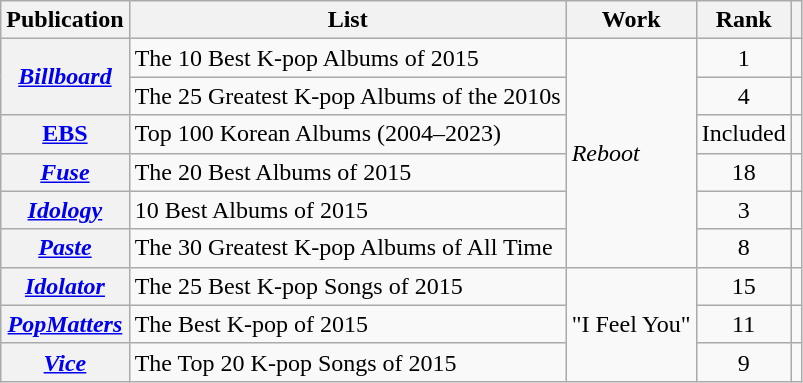<table class="wikitable plainrowheaders sortable">
<tr>
<th>Publication</th>
<th>List</th>
<th>Work</th>
<th>Rank</th>
<th class="unsortable"></th>
</tr>
<tr>
<th rowspan="2" scope="row"><em><a href='#'>Billboard</a></em></th>
<td>The 10 Best K-pop Albums of 2015</td>
<td rowspan="6"><em>Reboot</em></td>
<td style="text-align:center;">1</td>
<td style="text-align:center;"></td>
</tr>
<tr>
<td>The 25 Greatest K-pop Albums of the 2010s</td>
<td style="text-align:center;">4</td>
<td style="text-align:center;"></td>
</tr>
<tr>
<th scope="row"><a href='#'>EBS</a></th>
<td>Top 100 Korean Albums (2004–2023)</td>
<td style="text-align:center;">Included</td>
<td style="text-align:center;"></td>
</tr>
<tr>
<th scope="row"><em><a href='#'>Fuse</a></em></th>
<td>The 20 Best Albums of 2015</td>
<td style="text-align:center;">18</td>
<td style="text-align:center;"></td>
</tr>
<tr>
<th scope="row"><em><a href='#'>Idology</a></em></th>
<td>10 Best Albums of 2015</td>
<td style="text-align:center;">3</td>
<td style="text-align:center;"></td>
</tr>
<tr>
<th scope="row"><em><a href='#'>Paste</a></em></th>
<td>The 30 Greatest K-pop Albums of All Time</td>
<td style="text-align:center;">8</td>
<td style="text-align:center;"></td>
</tr>
<tr>
<th scope="row"><em><a href='#'>Idolator</a></em></th>
<td>The 25 Best K-pop Songs of 2015</td>
<td rowspan="3">"I Feel You"</td>
<td style="text-align:center;">15</td>
<td style="text-align:center;"></td>
</tr>
<tr>
<th scope="row"><em><a href='#'>PopMatters</a></em></th>
<td>The Best K-pop of 2015</td>
<td style="text-align:center;">11</td>
<td style="text-align:center;"></td>
</tr>
<tr>
<th scope="row"><em><a href='#'>Vice</a></em></th>
<td>The Top 20 K-pop Songs of 2015</td>
<td style="text-align:center;">9</td>
<td style="text-align:center;"></td>
</tr>
</table>
